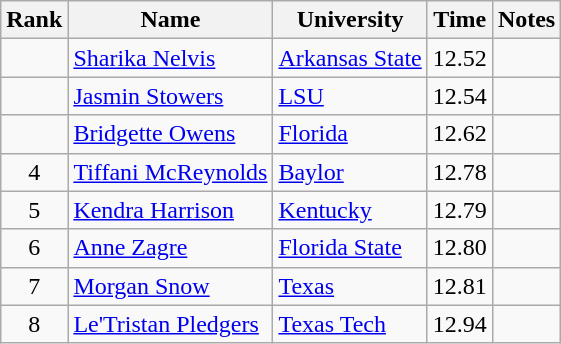<table class="wikitable sortable" style="text-align:center">
<tr>
<th>Rank</th>
<th>Name</th>
<th>University</th>
<th>Time</th>
<th>Notes</th>
</tr>
<tr>
<td></td>
<td align=left><a href='#'>Sharika Nelvis</a></td>
<td align=left><a href='#'>Arkansas State</a></td>
<td>12.52</td>
<td></td>
</tr>
<tr>
<td></td>
<td align=left><a href='#'>Jasmin Stowers</a></td>
<td align=left><a href='#'>LSU</a></td>
<td>12.54</td>
<td></td>
</tr>
<tr>
<td></td>
<td align=left><a href='#'>Bridgette Owens</a></td>
<td align="left"><a href='#'>Florida</a></td>
<td>12.62</td>
<td></td>
</tr>
<tr>
<td>4</td>
<td align=left><a href='#'>Tiffani McReynolds</a></td>
<td align="left"><a href='#'>Baylor</a></td>
<td>12.78</td>
</tr>
<tr>
<td>5</td>
<td align=left><a href='#'>Kendra Harrison</a></td>
<td align=left><a href='#'>Kentucky</a></td>
<td>12.79</td>
<td></td>
</tr>
<tr>
<td>6</td>
<td align=left><a href='#'>Anne Zagre</a> </td>
<td align=left><a href='#'>Florida State</a></td>
<td>12.80</td>
<td></td>
</tr>
<tr>
<td>7</td>
<td align=left><a href='#'>Morgan Snow</a></td>
<td align=left><a href='#'>Texas</a></td>
<td>12.81</td>
<td></td>
</tr>
<tr>
<td>8</td>
<td align=left><a href='#'>Le'Tristan Pledgers</a></td>
<td align="left"><a href='#'>Texas Tech</a></td>
<td>12.94</td>
<td></td>
</tr>
</table>
